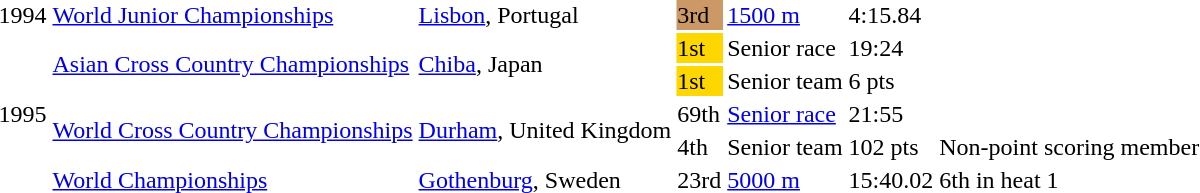<table>
<tr>
<td>1994</td>
<td><a href='#'>World Junior Championships</a></td>
<td><a href='#'>Lisbon</a>, Portugal</td>
<td bgcolor=cc9966>3rd</td>
<td><a href='#'>1500 m</a></td>
<td>4:15.84</td>
</tr>
<tr>
<td rowspan=5>1995</td>
<td rowspan=2><a href='#'>Asian Cross Country Championships</a></td>
<td rowspan=2><a href='#'>Chiba</a>, Japan</td>
<td bgcolor=gold>1st</td>
<td>Senior race</td>
<td>19:24</td>
<td></td>
</tr>
<tr>
<td bgcolor=gold>1st</td>
<td>Senior team</td>
<td>6 pts</td>
<td></td>
</tr>
<tr>
<td rowspan=2><a href='#'>World Cross Country Championships</a></td>
<td rowspan=2><a href='#'>Durham</a>, United Kingdom</td>
<td>69th</td>
<td><a href='#'>Senior race</a></td>
<td>21:55</td>
</tr>
<tr>
<td>4th</td>
<td>Senior team</td>
<td>102 pts</td>
<td>Non-point scoring member</td>
</tr>
<tr>
<td><a href='#'>World Championships</a></td>
<td><a href='#'>Gothenburg</a>, Sweden</td>
<td>23rd</td>
<td><a href='#'>5000 m</a></td>
<td>15:40.02</td>
<td>6th in heat 1</td>
</tr>
</table>
